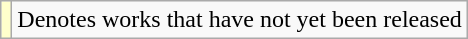<table class="wikitable">
<tr>
<td style="background:#FFFFCC;"></td>
<td>Denotes works that have not yet been released</td>
</tr>
</table>
